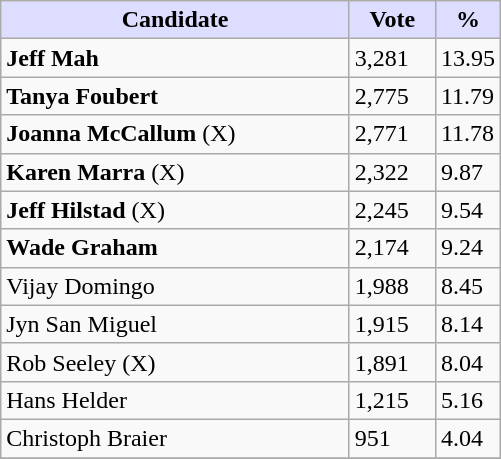<table class="wikitable">
<tr>
<th style="background:#ddf; width:225px;">Candidate</th>
<th style="background:#ddf; width:50px;">Vote</th>
<th style="background:#ddf; width:30px;">%</th>
</tr>
<tr>
<td><strong>Jeff Mah</strong></td>
<td>3,281</td>
<td>13.95</td>
</tr>
<tr>
<td><strong>Tanya Foubert</strong></td>
<td>2,775</td>
<td>11.79</td>
</tr>
<tr>
<td><strong>Joanna McCallum</strong> (X)</td>
<td>2,771</td>
<td>11.78</td>
</tr>
<tr>
<td><strong>Karen Marra</strong> (X)</td>
<td>2,322</td>
<td>9.87</td>
</tr>
<tr>
<td><strong>Jeff Hilstad</strong> (X)</td>
<td>2,245</td>
<td>9.54</td>
</tr>
<tr>
<td><strong>Wade Graham</strong></td>
<td>2,174</td>
<td>9.24</td>
</tr>
<tr>
<td>Vijay Domingo</td>
<td>1,988</td>
<td>8.45</td>
</tr>
<tr>
<td>Jyn San Miguel</td>
<td>1,915</td>
<td>8.14</td>
</tr>
<tr>
<td>Rob Seeley (X)</td>
<td>1,891</td>
<td>8.04</td>
</tr>
<tr>
<td>Hans Helder</td>
<td>1,215</td>
<td>5.16</td>
</tr>
<tr>
<td>Christoph Braier</td>
<td>951</td>
<td>4.04</td>
</tr>
<tr>
</tr>
</table>
